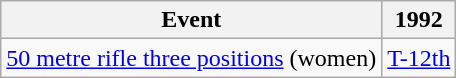<table class="wikitable" style="text-align: center">
<tr>
<th>Event</th>
<th>1992</th>
</tr>
<tr>
<td align=left><a href='#'>50 metre rifle three positions</a> (women)</td>
<td><a href='#'>T-12th</a></td>
</tr>
</table>
